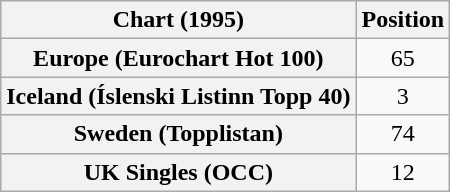<table class="wikitable sortable plainrowheaders" style="text-align:center">
<tr>
<th scope="col">Chart (1995)</th>
<th scope="col">Position</th>
</tr>
<tr>
<th scope="row">Europe (Eurochart Hot 100)</th>
<td>65</td>
</tr>
<tr>
<th scope="row">Iceland (Íslenski Listinn Topp 40)</th>
<td>3</td>
</tr>
<tr>
<th scope="row">Sweden (Topplistan)</th>
<td>74</td>
</tr>
<tr>
<th scope="row">UK Singles (OCC)</th>
<td>12</td>
</tr>
</table>
